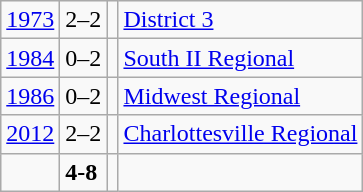<table class="wikitable">
<tr>
<td><a href='#'>1973</a></td>
<td>2–2</td>
<td></td>
<td><a href='#'>District 3</a></td>
</tr>
<tr>
<td><a href='#'>1984</a></td>
<td>0–2</td>
<td></td>
<td><a href='#'>South II Regional</a></td>
</tr>
<tr>
<td><a href='#'>1986</a></td>
<td>0–2</td>
<td></td>
<td><a href='#'>Midwest Regional</a></td>
</tr>
<tr>
<td><a href='#'>2012</a></td>
<td>2–2</td>
<td></td>
<td><a href='#'>Charlottesville Regional</a></td>
</tr>
<tr>
<td></td>
<td><strong>4-8</strong></td>
<td><strong></strong></td>
<td></td>
</tr>
</table>
